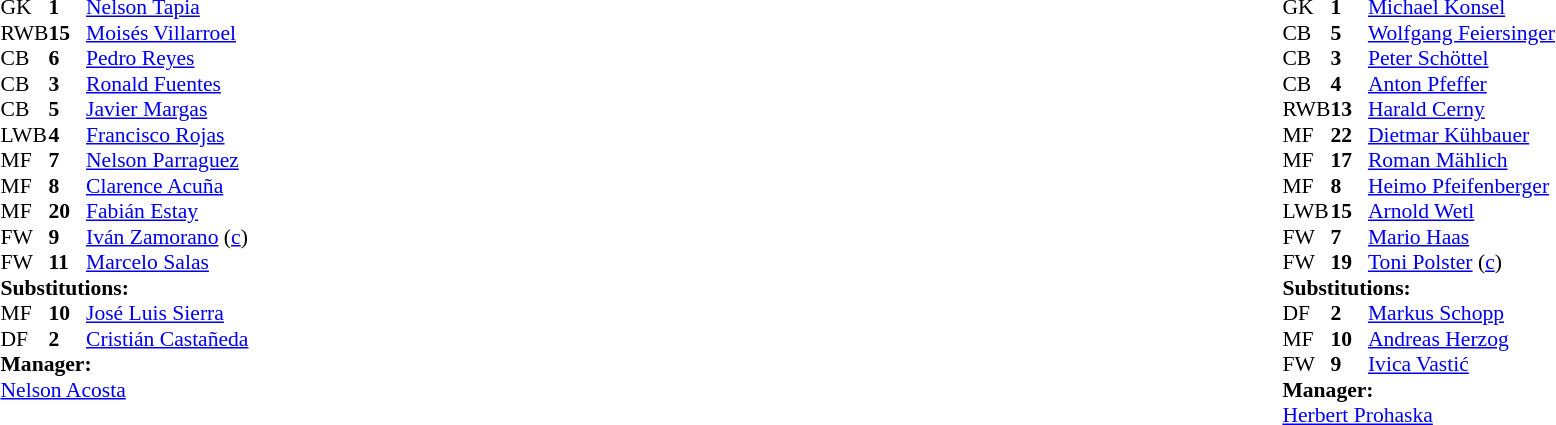<table width="100%">
<tr>
<td valign="top" width="50%"><br><table style="font-size: 90%" cellspacing="0" cellpadding="0">
<tr>
<th width="25"></th>
<th width="25"></th>
</tr>
<tr>
<td>GK</td>
<td><strong>1</strong></td>
<td><a href='#'>Nelson Tapia</a></td>
</tr>
<tr>
<td>RWB</td>
<td><strong>15</strong></td>
<td><a href='#'>Moisés Villarroel</a></td>
<td></td>
<td></td>
</tr>
<tr>
<td>CB</td>
<td><strong>6</strong></td>
<td><a href='#'>Pedro Reyes</a></td>
</tr>
<tr>
<td>CB</td>
<td><strong>3</strong></td>
<td><a href='#'>Ronald Fuentes</a></td>
</tr>
<tr>
<td>CB</td>
<td><strong>5</strong></td>
<td><a href='#'>Javier Margas</a></td>
</tr>
<tr>
<td>LWB</td>
<td><strong>4</strong></td>
<td><a href='#'>Francisco Rojas</a></td>
</tr>
<tr>
<td>MF</td>
<td><strong>7</strong></td>
<td><a href='#'>Nelson Parraguez</a></td>
</tr>
<tr>
<td>MF</td>
<td><strong>8</strong></td>
<td><a href='#'>Clarence Acuña</a></td>
</tr>
<tr>
<td>MF</td>
<td><strong>20</strong></td>
<td><a href='#'>Fabián Estay</a></td>
<td></td>
<td></td>
</tr>
<tr>
<td>FW</td>
<td><strong>9</strong></td>
<td><a href='#'>Iván Zamorano</a> (<a href='#'>c</a>)</td>
<td></td>
</tr>
<tr>
<td>FW</td>
<td><strong>11</strong></td>
<td><a href='#'>Marcelo Salas</a></td>
<td></td>
</tr>
<tr>
<td colspan=3><strong>Substitutions:</strong></td>
</tr>
<tr>
<td>MF</td>
<td><strong>10</strong></td>
<td><a href='#'>José Luis Sierra</a></td>
<td></td>
<td></td>
</tr>
<tr>
<td>DF</td>
<td><strong>2</strong></td>
<td><a href='#'>Cristián Castañeda</a></td>
<td></td>
<td></td>
</tr>
<tr>
<td colspan=3><strong>Manager:</strong></td>
</tr>
<tr>
<td colspan="4"> <a href='#'>Nelson Acosta</a></td>
</tr>
</table>
</td>
<td></td>
<td valign="top" width="50%"><br><table style="font-size: 90%" cellspacing="0" cellpadding="0" align=center>
<tr>
<th width="25"></th>
<th width="25"></th>
</tr>
<tr>
<td>GK</td>
<td><strong>1</strong></td>
<td><a href='#'>Michael Konsel</a></td>
</tr>
<tr>
<td>CB</td>
<td><strong>5</strong></td>
<td><a href='#'>Wolfgang Feiersinger</a></td>
</tr>
<tr>
<td>CB</td>
<td><strong>3</strong></td>
<td><a href='#'>Peter Schöttel</a></td>
<td></td>
</tr>
<tr>
<td>CB</td>
<td><strong>4</strong></td>
<td><a href='#'>Anton Pfeffer</a></td>
</tr>
<tr>
<td>RWB</td>
<td><strong>13</strong></td>
<td><a href='#'>Harald Cerny</a></td>
<td></td>
<td></td>
</tr>
<tr>
<td>MF</td>
<td><strong>22</strong></td>
<td><a href='#'>Dietmar Kühbauer</a></td>
<td></td>
<td></td>
</tr>
<tr>
<td>MF</td>
<td><strong>17</strong></td>
<td><a href='#'>Roman Mählich</a></td>
</tr>
<tr>
<td>MF</td>
<td><strong>8</strong></td>
<td><a href='#'>Heimo Pfeifenberger</a></td>
</tr>
<tr>
<td>LWB</td>
<td><strong>15</strong></td>
<td><a href='#'>Arnold Wetl</a></td>
</tr>
<tr>
<td>FW</td>
<td><strong>7</strong></td>
<td><a href='#'>Mario Haas</a></td>
<td></td>
<td></td>
</tr>
<tr>
<td>FW</td>
<td><strong>19</strong></td>
<td><a href='#'>Toni Polster</a> (<a href='#'>c</a>)</td>
</tr>
<tr>
<td colspan=3><strong>Substitutions:</strong></td>
</tr>
<tr>
<td>DF</td>
<td><strong>2</strong></td>
<td><a href='#'>Markus Schopp</a></td>
<td></td>
<td></td>
</tr>
<tr>
<td>MF</td>
<td><strong>10</strong></td>
<td><a href='#'>Andreas Herzog</a></td>
<td></td>
<td></td>
</tr>
<tr>
<td>FW</td>
<td><strong>9</strong></td>
<td><a href='#'>Ivica Vastić</a></td>
<td></td>
<td></td>
</tr>
<tr>
<td colspan=3><strong>Manager:</strong></td>
</tr>
<tr>
<td colspan="4"><a href='#'>Herbert Prohaska</a></td>
</tr>
</table>
</td>
</tr>
</table>
